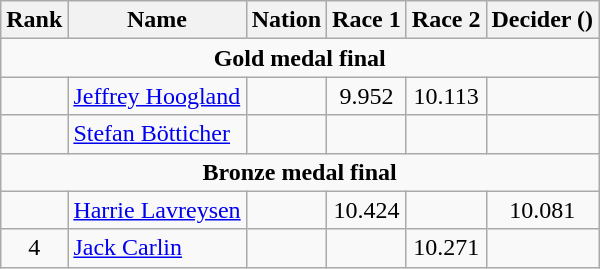<table class="wikitable" style="text-align:center">
<tr>
<th>Rank</th>
<th>Name</th>
<th>Nation</th>
<th>Race 1</th>
<th>Race 2</th>
<th>Decider ()</th>
</tr>
<tr>
<td colspan="6"><strong>Gold medal final</strong></td>
</tr>
<tr>
<td></td>
<td align=left><a href='#'>Jeffrey Hoogland</a></td>
<td align=left></td>
<td>9.952</td>
<td>10.113</td>
<td></td>
</tr>
<tr>
<td></td>
<td align=left><a href='#'>Stefan Bötticher</a></td>
<td align=left></td>
<td></td>
<td></td>
<td></td>
</tr>
<tr>
<td colspan=6><strong>Bronze medal final</strong></td>
</tr>
<tr>
<td></td>
<td align=left><a href='#'>Harrie Lavreysen</a></td>
<td align=left></td>
<td>10.424</td>
<td></td>
<td>10.081</td>
</tr>
<tr>
<td>4</td>
<td align=left><a href='#'>Jack Carlin</a></td>
<td align=left></td>
<td></td>
<td>10.271</td>
<td></td>
</tr>
</table>
